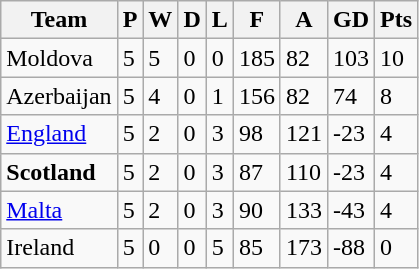<table class="wikitable">
<tr>
<th>Team</th>
<th>P</th>
<th>W</th>
<th>D</th>
<th>L</th>
<th>F</th>
<th>A</th>
<th>GD</th>
<th>Pts</th>
</tr>
<tr>
<td>Moldova</td>
<td>5</td>
<td>5</td>
<td>0</td>
<td>0</td>
<td>185</td>
<td>82</td>
<td>103</td>
<td>10</td>
</tr>
<tr>
<td>Azerbaijan</td>
<td>5</td>
<td>4</td>
<td>0</td>
<td>1</td>
<td>156</td>
<td>82</td>
<td>74</td>
<td>8</td>
</tr>
<tr>
<td><a href='#'>England</a></td>
<td>5</td>
<td>2</td>
<td>0</td>
<td>3</td>
<td>98</td>
<td>121</td>
<td>-23</td>
<td>4</td>
</tr>
<tr>
<td><strong>Scotland</strong></td>
<td>5</td>
<td>2</td>
<td>0</td>
<td>3</td>
<td>87</td>
<td>110</td>
<td>-23</td>
<td>4</td>
</tr>
<tr>
<td><a href='#'>Malta</a></td>
<td>5</td>
<td>2</td>
<td>0</td>
<td>3</td>
<td>90</td>
<td>133</td>
<td>-43</td>
<td>4</td>
</tr>
<tr>
<td>Ireland</td>
<td>5</td>
<td>0</td>
<td>0</td>
<td>5</td>
<td>85</td>
<td>173</td>
<td>-88</td>
<td>0</td>
</tr>
</table>
